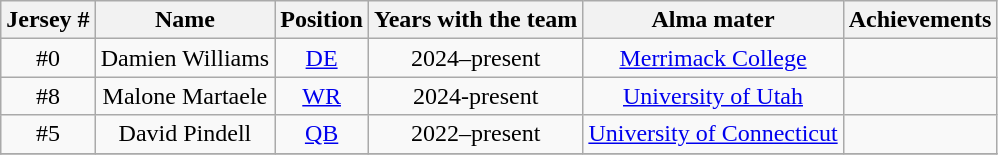<table class="wikitable" style="text-align:center">
<tr>
<th>Jersey #</th>
<th>Name</th>
<th>Position</th>
<th>Years with the team</th>
<th>Alma mater</th>
<th>Achievements</th>
</tr>
<tr>
<td>#0</td>
<td>Damien Williams</td>
<td><a href='#'>DE</a></td>
<td>2024–present</td>
<td><a href='#'>Merrimack College</a></td>
</tr>
<tr>
<td>#8</td>
<td>Malone Martaele</td>
<td><a href='#'>WR</a></td>
<td>2024-present</td>
<td><a href='#'>University of Utah</a></td>
<td></td>
</tr>
<tr>
<td>#5</td>
<td>David Pindell</td>
<td><a href='#'>QB</a></td>
<td>2022–present</td>
<td><a href='#'>University of Connecticut</a></td>
<td></td>
</tr>
<tr>
</tr>
</table>
